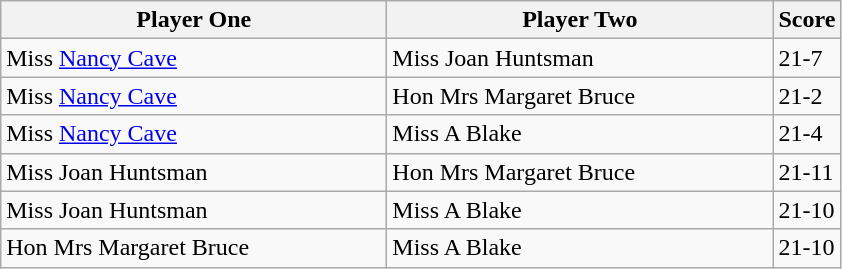<table class="wikitable">
<tr>
<th width=250>Player One</th>
<th width=250>Player Two</th>
<th width=30>Score</th>
</tr>
<tr>
<td> Miss <a href='#'>Nancy Cave</a></td>
<td> Miss Joan Huntsman</td>
<td>21-7</td>
</tr>
<tr>
<td> Miss <a href='#'>Nancy Cave</a></td>
<td> Hon Mrs Margaret Bruce</td>
<td>21-2</td>
</tr>
<tr>
<td> Miss <a href='#'>Nancy Cave</a></td>
<td> Miss A Blake</td>
<td>21-4</td>
</tr>
<tr>
<td> Miss Joan Huntsman</td>
<td> Hon Mrs Margaret Bruce</td>
<td>21-11</td>
</tr>
<tr>
<td> Miss Joan Huntsman</td>
<td>Miss A Blake</td>
<td>21-10</td>
</tr>
<tr>
<td>Hon Mrs Margaret Bruce</td>
<td> Miss A Blake</td>
<td>21-10</td>
</tr>
</table>
